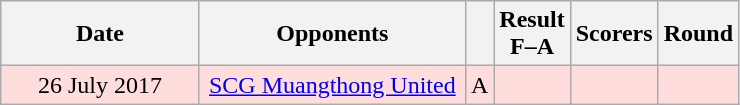<table class="wikitable" style="text-align:center">
<tr>
<th width="125">Date</th>
<th width="170">Opponents</th>
<th></th>
<th>Result<br>F–A</th>
<th>Scorers</th>
<th>Round</th>
</tr>
<tr bgcolor="#ffdddd">
<td>26 July 2017</td>
<td><a href='#'>SCG Muangthong United</a></td>
<td>A</td>
<td></td>
<td></td>
<td></td>
</tr>
</table>
